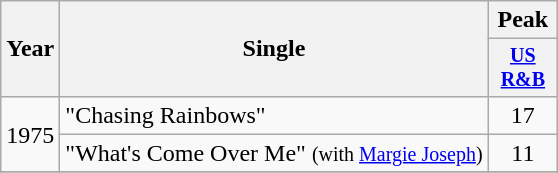<table class="wikitable" style="text-align:center;">
<tr>
<th rowspan="2">Year</th>
<th rowspan="2">Single</th>
<th colspan="1">Peak</th>
</tr>
<tr style="font-size:smaller;">
<th width="40"><a href='#'>US<br>R&B</a><br></th>
</tr>
<tr>
<td rowspan="2">1975</td>
<td align="left">"Chasing Rainbows"</td>
<td>17</td>
</tr>
<tr>
<td align="left">"What's Come Over Me" <small>(with <a href='#'>Margie Joseph</a>)</small></td>
<td>11</td>
</tr>
<tr>
</tr>
</table>
